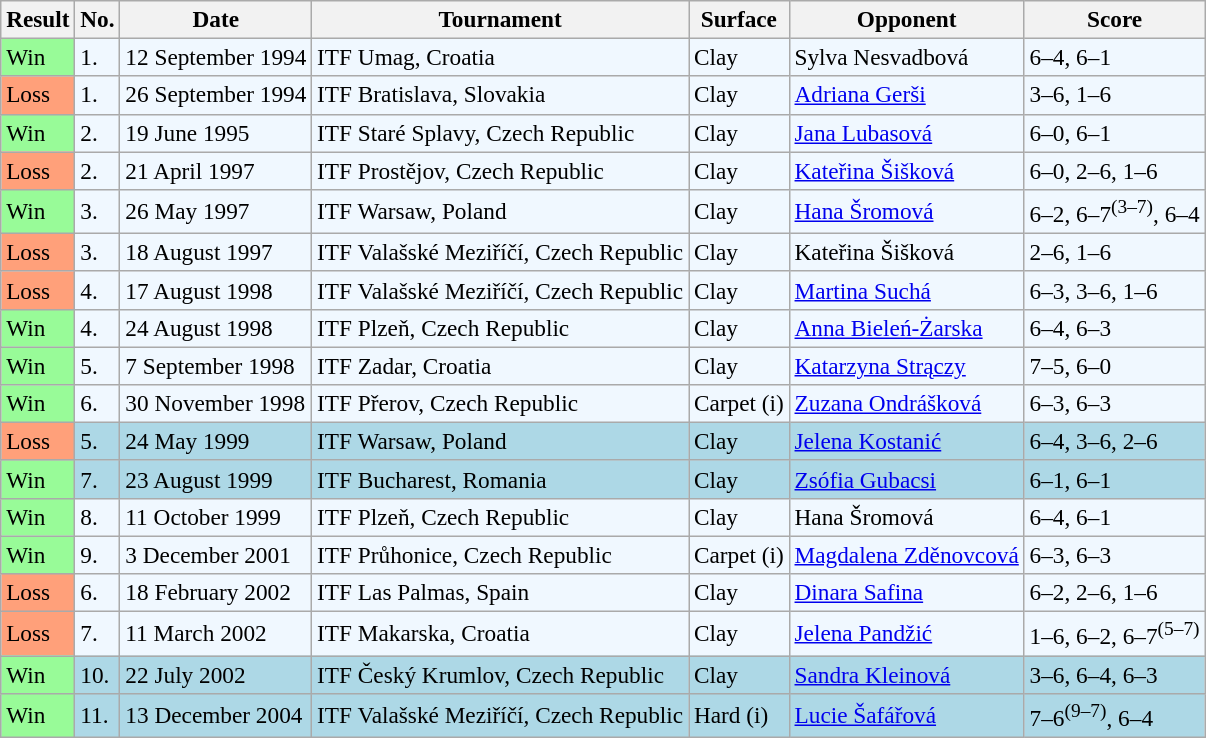<table class="sortable wikitable" style=font-size:97%>
<tr>
<th>Result</th>
<th>No.</th>
<th>Date</th>
<th>Tournament</th>
<th>Surface</th>
<th>Opponent</th>
<th>Score</th>
</tr>
<tr style="background:#f0f8ff;">
<td style="background:#98fb98;">Win</td>
<td>1.</td>
<td>12 September 1994</td>
<td>ITF Umag, Croatia</td>
<td>Clay</td>
<td> Sylva Nesvadbová</td>
<td>6–4, 6–1</td>
</tr>
<tr style="background:#f0f8ff;">
<td style="background:#ffa07a;">Loss</td>
<td>1.</td>
<td>26 September 1994</td>
<td>ITF Bratislava, Slovakia</td>
<td>Clay</td>
<td> <a href='#'>Adriana Gerši</a></td>
<td>3–6, 1–6</td>
</tr>
<tr style="background:#f0f8ff;">
<td style="background:#98fb98;">Win</td>
<td>2.</td>
<td>19 June 1995</td>
<td>ITF Staré Splavy, Czech Republic</td>
<td>Clay</td>
<td> <a href='#'>Jana Lubasová</a></td>
<td>6–0, 6–1</td>
</tr>
<tr style="background:#f0f8ff;">
<td style="background:#ffa07a;">Loss</td>
<td>2.</td>
<td>21 April 1997</td>
<td>ITF Prostějov, Czech Republic</td>
<td>Clay</td>
<td> <a href='#'>Kateřina Šišková</a></td>
<td>6–0, 2–6, 1–6</td>
</tr>
<tr style="background:#f0f8ff;">
<td style="background:#98fb98;">Win</td>
<td>3.</td>
<td>26 May 1997</td>
<td>ITF Warsaw, Poland</td>
<td>Clay</td>
<td> <a href='#'>Hana Šromová</a></td>
<td>6–2, 6–7<sup>(3–7)</sup>, 6–4</td>
</tr>
<tr style="background:#f0f8ff;">
<td style="background:#ffa07a;">Loss</td>
<td>3.</td>
<td>18 August 1997</td>
<td>ITF Valašské Meziříčí, Czech Republic</td>
<td>Clay</td>
<td> Kateřina Šišková</td>
<td>2–6, 1–6</td>
</tr>
<tr style="background:#f0f8ff;">
<td style="background:#ffa07a;">Loss</td>
<td>4.</td>
<td>17 August 1998</td>
<td>ITF Valašské Meziříčí, Czech Republic</td>
<td>Clay</td>
<td> <a href='#'>Martina Suchá</a></td>
<td>6–3, 3–6, 1–6</td>
</tr>
<tr style="background:#f0f8ff;">
<td style="background:#98fb98;">Win</td>
<td>4.</td>
<td>24 August 1998</td>
<td>ITF Plzeň, Czech Republic</td>
<td>Clay</td>
<td> <a href='#'>Anna Bieleń-Żarska</a></td>
<td>6–4, 6–3</td>
</tr>
<tr style="background:#f0f8ff;">
<td style="background:#98fb98;">Win</td>
<td>5.</td>
<td>7 September 1998</td>
<td>ITF Zadar, Croatia</td>
<td>Clay</td>
<td> <a href='#'>Katarzyna Strączy</a></td>
<td>7–5, 6–0</td>
</tr>
<tr style="background:#f0f8ff;">
<td style="background:#98fb98;">Win</td>
<td>6.</td>
<td>30 November 1998</td>
<td>ITF Přerov, Czech Republic</td>
<td>Carpet (i)</td>
<td> <a href='#'>Zuzana Ondrášková</a></td>
<td>6–3, 6–3</td>
</tr>
<tr style="background:lightblue;">
<td style="background:#ffa07a;">Loss</td>
<td>5.</td>
<td>24 May 1999</td>
<td>ITF Warsaw, Poland</td>
<td>Clay</td>
<td> <a href='#'>Jelena Kostanić</a></td>
<td>6–4, 3–6, 2–6</td>
</tr>
<tr style="background:lightblue;">
<td style="background:#98fb98;">Win</td>
<td>7.</td>
<td>23 August 1999</td>
<td>ITF Bucharest, Romania</td>
<td>Clay</td>
<td> <a href='#'>Zsófia Gubacsi</a></td>
<td>6–1, 6–1</td>
</tr>
<tr style="background:#f0f8ff;">
<td style="background:#98fb98;">Win</td>
<td>8.</td>
<td>11 October 1999</td>
<td>ITF Plzeň, Czech Republic</td>
<td>Clay</td>
<td> Hana Šromová</td>
<td>6–4, 6–1</td>
</tr>
<tr style="background:#f0f8ff;">
<td style="background:#98fb98;">Win</td>
<td>9.</td>
<td>3 December 2001</td>
<td>ITF Průhonice, Czech Republic</td>
<td>Carpet (i)</td>
<td> <a href='#'>Magdalena Zděnovcová</a></td>
<td>6–3, 6–3</td>
</tr>
<tr style="background:#f0f8ff;">
<td style="background:#ffa07a;">Loss</td>
<td>6.</td>
<td>18 February 2002</td>
<td>ITF Las Palmas, Spain</td>
<td>Clay</td>
<td> <a href='#'>Dinara Safina</a></td>
<td>6–2, 2–6, 1–6</td>
</tr>
<tr style="background:#f0f8ff;">
<td style="background:#ffa07a;">Loss</td>
<td>7.</td>
<td>11 March 2002</td>
<td>ITF Makarska, Croatia</td>
<td>Clay</td>
<td> <a href='#'>Jelena Pandžić</a></td>
<td>1–6, 6–2, 6–7<sup>(5–7)</sup></td>
</tr>
<tr style="background:lightblue;">
<td style="background:#98fb98;">Win</td>
<td>10.</td>
<td>22 July 2002</td>
<td>ITF Český Krumlov, Czech Republic</td>
<td>Clay</td>
<td> <a href='#'>Sandra Kleinová</a></td>
<td>3–6, 6–4, 6–3</td>
</tr>
<tr style="background:lightblue;">
<td style="background:#98fb98;">Win</td>
<td>11.</td>
<td>13 December 2004</td>
<td>ITF Valašské Meziříčí, Czech Republic</td>
<td>Hard (i)</td>
<td> <a href='#'>Lucie Šafářová</a></td>
<td>7–6<sup>(9–7)</sup>, 6–4</td>
</tr>
</table>
